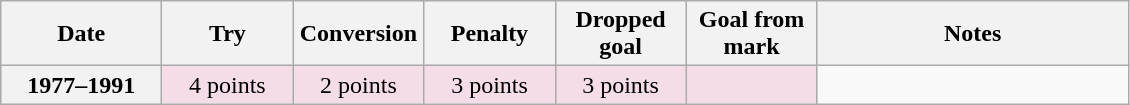<table class="wikitable">
<tr>
<th scope="col" width="100px">Date</th>
<th scope="col" width="80px">Try</th>
<th scope="col" width="80px">Conversion</th>
<th scope="col" width="80px">Penalty</th>
<th scope="col" width="80px">Dropped goal</th>
<th scope="col" width="80px">Goal from mark</th>
<th scope="col" width="200px">Notes<br></th>
</tr>
<tr style="text-align:center;   background:#F4DDE7;">
<th>1977–1991</th>
<td>4 points</td>
<td>2 points</td>
<td>3 points</td>
<td>3 points</td>
<td><br></td>
</tr>
</table>
